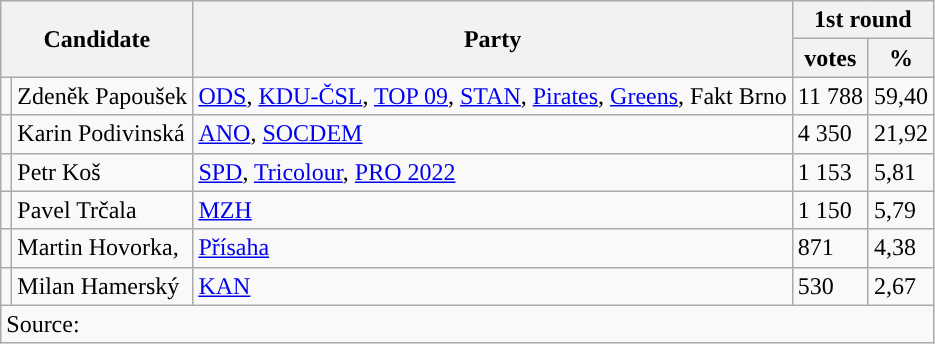<table class="wikitable">
<tr>
<th colspan="2" rowspan="2">Candidate</th>
<th rowspan="2">Party</th>
<th colspan="2">1st round</th>
</tr>
<tr>
<th>votes</th>
<th>%</th>
</tr>
<tr>
<td style="background-color:"></td>
<td>Zdeněk Papoušek</td>
<td><a href='#'>ODS</a>, <a href='#'>KDU-ČSL</a>, <a href='#'>TOP 09</a>, <a href='#'>STAN</a>, <a href='#'>Pirates</a>, <a href='#'>Greens</a>, Fakt Brno</td>
<td>11 788</td>
<td>59,40</td>
</tr>
<tr>
<td style="background-color:"></td>
<td>Karin Podivinská</td>
<td><a href='#'>ANO</a>, <a href='#'>SOCDEM</a></td>
<td>4 350</td>
<td>21,92</td>
</tr>
<tr>
<td style="background-color:"></td>
<td>Petr Koš</td>
<td><a href='#'>SPD</a>, <a href='#'>Tricolour</a>, <a href='#'>PRO 2022</a></td>
<td>1 153</td>
<td>5,81</td>
</tr>
<tr>
<td style="background-color:"></td>
<td>Pavel Trčala</td>
<td><a href='#'>MZH</a></td>
<td>1 150</td>
<td>5,79</td>
</tr>
<tr>
<td style="background-color:"></td>
<td>Martin Hovorka,</td>
<td><a href='#'>Přísaha</a></td>
<td>871</td>
<td>4,38</td>
</tr>
<tr>
<td style="background-color:"></td>
<td>Milan Hamerský</td>
<td><a href='#'>KAN</a></td>
<td>530</td>
<td>2,67</td>
</tr>
<tr>
<td colspan="5">Source:</td>
</tr>
</table>
